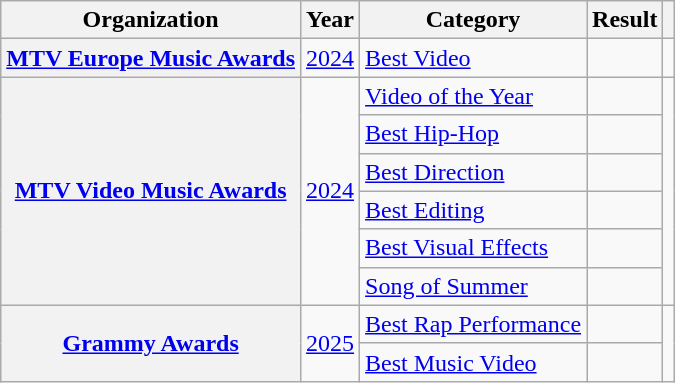<table class="wikitable sortable plainrowheaders" style="border:none; margin:0;">
<tr>
<th scope="col">Organization</th>
<th scope="col">Year</th>
<th scope="col">Category</th>
<th scope="col">Result</th>
<th scope="col" class="unsortable"></th>
</tr>
<tr>
<th scope="row"><a href='#'>MTV Europe Music Awards</a></th>
<td><a href='#'>2024</a></td>
<td><a href='#'>Best Video</a></td>
<td></td>
<td style="text-align:center"></td>
</tr>
<tr>
<th scope="row" rowspan="6"><a href='#'>MTV Video Music Awards</a></th>
<td rowspan="6"><a href='#'>2024</a></td>
<td><a href='#'>Video of the Year</a></td>
<td></td>
<td style="text-align:center" rowspan="6"></td>
</tr>
<tr>
<td><a href='#'>Best Hip-Hop</a></td>
<td></td>
</tr>
<tr>
<td><a href='#'>Best Direction</a></td>
<td></td>
</tr>
<tr>
<td><a href='#'>Best Editing</a></td>
<td></td>
</tr>
<tr>
<td><a href='#'>Best Visual Effects</a></td>
<td></td>
</tr>
<tr>
<td><a href='#'>Song of Summer</a></td>
<td></td>
</tr>
<tr>
<th scope="row" rowspan="2"><a href='#'>Grammy Awards</a></th>
<td rowspan="2"><a href='#'>2025</a></td>
<td><a href='#'>Best Rap Performance</a></td>
<td></td>
<td style="text-align:center" rowspan="2"></td>
</tr>
<tr>
<td><a href='#'>Best Music Video</a></td>
<td></td>
</tr>
<tr>
</tr>
</table>
